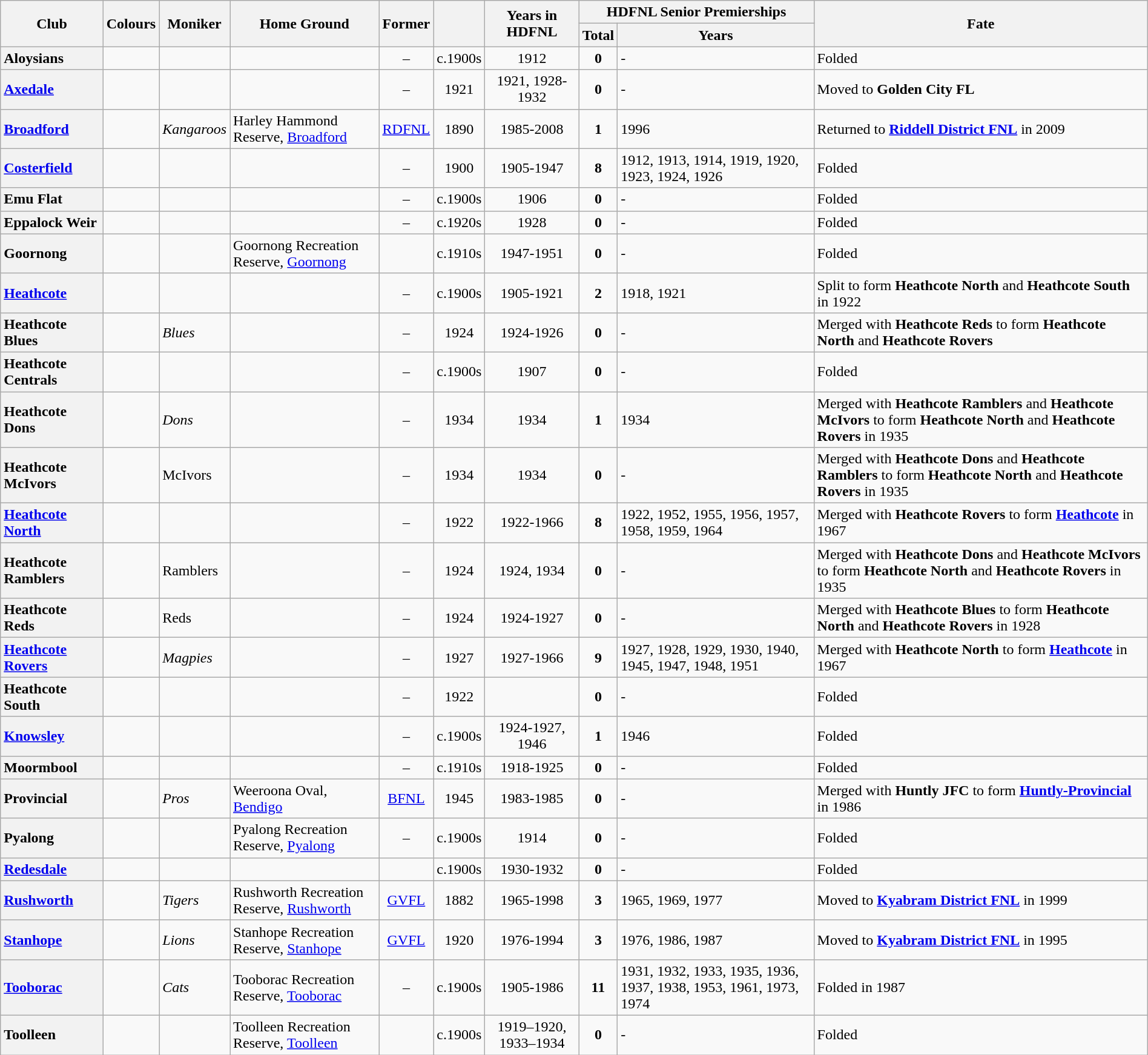<table class="wikitable sortable" style="text-align:left; width:100%">
<tr>
<th rowspan="2">Club</th>
<th rowspan="2">Colours</th>
<th rowspan="2">Moniker</th>
<th rowspan="2">Home Ground</th>
<th rowspan="2">Former</th>
<th rowspan="2"></th>
<th rowspan="2">Years in HDFNL</th>
<th colspan="2">HDFNL Senior Premierships</th>
<th rowspan="2">Fate</th>
</tr>
<tr>
<th data-sort-type="number">Total</th>
<th>Years</th>
</tr>
<tr>
<th style="text-align:left">Aloysians</th>
<td></td>
<td></td>
<td></td>
<td align="center">–</td>
<td align="center">c.1900s</td>
<td align="center">1912</td>
<td align="center"><strong>0</strong></td>
<td align="left">-</td>
<td>Folded</td>
</tr>
<tr>
<th style="text-align:left"><a href='#'>Axedale</a></th>
<td></td>
<td></td>
<td></td>
<td align="center">–</td>
<td style="text-align:center;">1921</td>
<td align="center">1921, 1928-1932</td>
<td style="text-align:center;"><strong>0</strong></td>
<td align="left">-</td>
<td>Moved to <strong>Golden City FL</strong></td>
</tr>
<tr>
<th style="text-align:left"><a href='#'>Broadford</a></th>
<td></td>
<td><em>Kangaroos</em></td>
<td>Harley Hammond Reserve, <a href='#'>Broadford</a></td>
<td align="center"><a href='#'>RDFNL</a></td>
<td style="text-align:center;">1890</td>
<td align="center">1985-2008</td>
<td style="text-align:center;"><strong>1</strong></td>
<td align="left">1996</td>
<td>Returned to <a href='#'><strong>Riddell District FNL</strong></a> in 2009</td>
</tr>
<tr>
<th style="text-align:left"><a href='#'>Costerfield</a></th>
<td></td>
<td></td>
<td></td>
<td align="center">–</td>
<td style="text-align:center;">1900</td>
<td align="center">1905-1947</td>
<td style="text-align:center;"><strong>8</strong></td>
<td align="left">1912, 1913, 1914, 1919, 1920, 1923, 1924, 1926</td>
<td>Folded</td>
</tr>
<tr>
<th style="text-align:left">Emu Flat</th>
<td></td>
<td></td>
<td></td>
<td align="center">–</td>
<td align="center">c.1900s</td>
<td align="center">1906</td>
<td align="center"><strong>0</strong></td>
<td align="left">-</td>
<td>Folded</td>
</tr>
<tr>
<th style="text-align:left">Eppalock Weir</th>
<td></td>
<td></td>
<td></td>
<td align="center">–</td>
<td align="center">c.1920s</td>
<td align="center">1928</td>
<td align="center"><strong>0</strong></td>
<td align="left">-</td>
<td>Folded</td>
</tr>
<tr>
<th style="text-align:left">Goornong</th>
<td></td>
<td></td>
<td align="left">Goornong Recreation Reserve, <a href='#'>Goornong</a></td>
<td align="center"></td>
<td style="text-align:center;">c.1910s</td>
<td align="center">1947-1951</td>
<td style="text-align:center;"><strong>0</strong></td>
<td align="left">-</td>
<td>Folded</td>
</tr>
<tr>
<th style="text-align:left"><a href='#'>Heathcote</a></th>
<td></td>
<td></td>
<td></td>
<td align="center">–</td>
<td style="text-align:center;">c.1900s</td>
<td align="center">1905-1921</td>
<td style="text-align:center;"><strong>2</strong></td>
<td align="left">1918, 1921</td>
<td>Split to form <strong>Heathcote North</strong> and <strong>Heathcote</strong> <strong>South</strong> in 1922</td>
</tr>
<tr>
<th style="text-align:left">Heathcote Blues</th>
<td></td>
<td><em>Blues</em></td>
<td></td>
<td align="center">–</td>
<td align="center">1924</td>
<td align="center">1924-1926</td>
<td align="center"><strong>0</strong></td>
<td align="left">-</td>
<td>Merged with <strong>Heathcote Reds</strong> to form <strong>Heathcote North</strong> and <strong>Heathcote Rovers</strong></td>
</tr>
<tr>
<th style="text-align:left">Heathcote Centrals</th>
<td></td>
<td></td>
<td></td>
<td align="center">–</td>
<td align="center">c.1900s</td>
<td align="center">1907</td>
<td align="center"><strong>0</strong></td>
<td align="left">-</td>
<td>Folded</td>
</tr>
<tr>
<th style="text-align:left">Heathcote Dons</th>
<td></td>
<td><em>Dons</em></td>
<td></td>
<td align="center">–</td>
<td align="center">1934</td>
<td align="center">1934</td>
<td align="center"><strong>1</strong></td>
<td align="left">1934</td>
<td>Merged with <strong>Heathcote Ramblers</strong> and <strong>Heathcote McIvors</strong> to form <strong>Heathcote North</strong> and <strong>Heathcote Rovers</strong> in 1935</td>
</tr>
<tr>
<th style="text-align:left">Heathcote McIvors</th>
<td></td>
<td>McIvors</td>
<td></td>
<td align="center">–</td>
<td align="center">1934</td>
<td align="center">1934</td>
<td align="center"><strong>0</strong></td>
<td align="left">-</td>
<td>Merged with <strong>Heathcote Dons</strong> and <strong>Heathcote Ramblers</strong> to form <strong>Heathcote North</strong> and <strong>Heathcote Rovers</strong> in 1935</td>
</tr>
<tr>
<th style="text-align:left"><a href='#'>Heathcote North</a></th>
<td></td>
<td></td>
<td></td>
<td align="center">–</td>
<td style="text-align:center;">1922</td>
<td align="center">1922-1966</td>
<td style="text-align:center;"><strong>8</strong></td>
<td align="left">1922, 1952, 1955, 1956, 1957, 1958, 1959, 1964</td>
<td>Merged with <strong>Heathcote Rovers</strong> to form <a href='#'><strong>Heathcote</strong></a> in 1967</td>
</tr>
<tr>
<th style="text-align:left">Heathcote Ramblers</th>
<td align="center"></td>
<td>Ramblers</td>
<td></td>
<td align="center">–</td>
<td align="center">1924</td>
<td align="center">1924, 1934</td>
<td align="center"><strong>0</strong></td>
<td align="left">-</td>
<td>Merged with <strong>Heathcote Dons</strong> and <strong>Heathcote McIvors</strong> to form <strong>Heathcote North</strong> and <strong>Heathcote Rovers</strong> in 1935</td>
</tr>
<tr>
<th style="text-align:left">Heathcote Reds</th>
<td></td>
<td>Reds</td>
<td></td>
<td align="center">–</td>
<td align="center">1924</td>
<td align="center">1924-1927</td>
<td align="center"><strong>0</strong></td>
<td align="left">-</td>
<td>Merged with <strong>Heathcote Blues</strong> to form <strong>Heathcote North</strong> and <strong>Heathcote Rovers</strong> in 1928</td>
</tr>
<tr>
<th style="text-align:left"><a href='#'>Heathcote Rovers</a></th>
<td></td>
<td><em>Magpies</em></td>
<td></td>
<td align="center">–</td>
<td style="text-align:center;">1927</td>
<td align="center">1927-1966</td>
<td style="text-align:center;"><strong>9</strong></td>
<td align="left">1927, 1928, 1929, 1930, 1940, 1945, 1947, 1948, 1951</td>
<td>Merged with <strong>Heathcote North</strong> to form <a href='#'><strong>Heathcote</strong></a> in 1967</td>
</tr>
<tr>
<th style="text-align:left">Heathcote South</th>
<td></td>
<td></td>
<td></td>
<td align="center">–</td>
<td align="center">1922</td>
<td></td>
<td align="center"><strong>0</strong></td>
<td align="left">-</td>
<td>Folded</td>
</tr>
<tr>
<th style="text-align:left"><a href='#'>Knowsley</a></th>
<td align="center"></td>
<td></td>
<td></td>
<td align="center">–</td>
<td style="text-align:center;">c.1900s</td>
<td align="center">1924-1927, 1946</td>
<td style="text-align:center;"><strong>1</strong></td>
<td align="left">1946</td>
<td>Folded</td>
</tr>
<tr>
<th style="text-align:left">Moormbool</th>
<td></td>
<td></td>
<td></td>
<td align="center">–</td>
<td align="center">c.1910s</td>
<td align="center">1918-1925</td>
<td align="center"><strong>0</strong></td>
<td align="left">-</td>
<td>Folded</td>
</tr>
<tr>
<th style="text-align:left">Provincial</th>
<td></td>
<td><em>Pros</em></td>
<td>Weeroona Oval, <a href='#'>Bendigo</a></td>
<td align="center"><a href='#'>BFNL</a></td>
<td align="center">1945</td>
<td align="center">1983-1985</td>
<td align="center"><strong>0</strong></td>
<td align="left">-</td>
<td>Merged with <strong>Huntly</strong> <strong>JFC</strong> to form <a href='#'><strong>Huntly-Provincial</strong></a> in 1986</td>
</tr>
<tr>
<th style="text-align:left">Pyalong</th>
<td></td>
<td></td>
<td align="left">Pyalong Recreation Reserve, <a href='#'>Pyalong</a></td>
<td align="center">–</td>
<td align="center">c.1900s</td>
<td align="center">1914</td>
<td align="center"><strong>0</strong></td>
<td align="left">-</td>
<td>Folded</td>
</tr>
<tr>
<th style="text-align:left"><a href='#'>Redesdale</a></th>
<td></td>
<td></td>
<td></td>
<td align="center"></td>
<td style="text-align:center;">c.1900s</td>
<td align="center">1930-1932</td>
<td style="text-align:center;"><strong>0</strong></td>
<td align="left">-</td>
<td>Folded</td>
</tr>
<tr>
<th style="text-align:left"><a href='#'>Rushworth</a></th>
<td></td>
<td><em>Tigers</em></td>
<td>Rushworth Recreation Reserve, <a href='#'>Rushworth</a></td>
<td align="center"><a href='#'>GVFL</a></td>
<td style="text-align:center;">1882</td>
<td align="center">1965-1998</td>
<td style="text-align:center;"><strong>3</strong></td>
<td align="left">1965, 1969, 1977</td>
<td>Moved to <a href='#'><strong>Kyabram District FNL</strong></a> in 1999</td>
</tr>
<tr>
<th style="text-align:left"><a href='#'>Stanhope</a></th>
<td></td>
<td><em>Lions</em></td>
<td>Stanhope Recreation Reserve, <a href='#'>Stanhope</a></td>
<td align="center"><a href='#'>GVFL</a></td>
<td style="text-align:center;">1920</td>
<td align="center">1976-1994</td>
<td style="text-align:center;"><strong>3</strong></td>
<td align="left">1976, 1986, 1987</td>
<td>Moved to <a href='#'><strong>Kyabram District FNL</strong></a> in 1995</td>
</tr>
<tr>
<th style="text-align:left"><a href='#'>Tooborac</a></th>
<td></td>
<td><em>Cats</em></td>
<td>Tooborac Recreation Reserve, <a href='#'>Tooborac</a></td>
<td align="center">–</td>
<td style="text-align:center;">c.1900s</td>
<td align="center">1905-1986</td>
<td style="text-align:center;"><strong>11</strong></td>
<td align="left">1931, 1932, 1933, 1935, 1936, 1937, 1938, 1953, 1961, 1973, 1974</td>
<td>Folded in 1987</td>
</tr>
<tr>
<th style="text-align:left">Toolleen</th>
<td></td>
<td></td>
<td>Toolleen Recreation Reserve, <a href='#'>Toolleen</a></td>
<td align="center"></td>
<td align="center">c.1900s</td>
<td align="center">1919–1920, 1933–1934</td>
<td align="center"><strong>0</strong></td>
<td align="left">-</td>
<td>Folded</td>
</tr>
</table>
